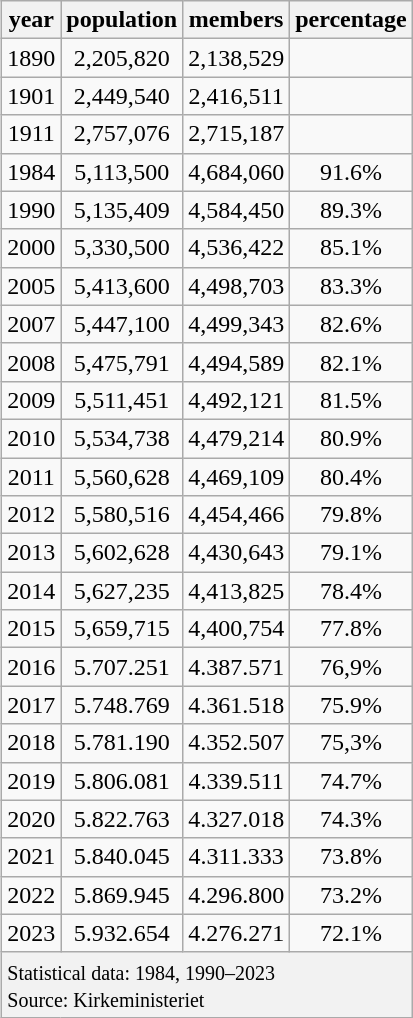<table class="wikitable sortable infobox" style="width: 250px; margin-right: 0; text-align: center; margin:10px">
<tr>
<th>year</th>
<th>population</th>
<th>members</th>
<th>percentage</th>
</tr>
<tr>
<td>1890</td>
<td>2,205,820</td>
<td>2,138,529</td>
<td></td>
</tr>
<tr>
<td>1901</td>
<td>2,449,540</td>
<td>2,416,511</td>
<td></td>
</tr>
<tr>
<td>1911</td>
<td>2,757,076</td>
<td>2,715,187</td>
<td></td>
</tr>
<tr>
<td>1984</td>
<td>5,113,500</td>
<td>4,684,060</td>
<td>91.6%</td>
</tr>
<tr>
<td>1990</td>
<td>5,135,409</td>
<td>4,584,450</td>
<td>89.3%</td>
</tr>
<tr>
<td>2000</td>
<td>5,330,500</td>
<td>4,536,422</td>
<td>85.1%</td>
</tr>
<tr>
<td>2005</td>
<td>5,413,600</td>
<td>4,498,703</td>
<td>83.3%</td>
</tr>
<tr>
<td>2007</td>
<td>5,447,100</td>
<td>4,499,343</td>
<td>82.6%</td>
</tr>
<tr>
<td>2008</td>
<td>5,475,791</td>
<td>4,494,589</td>
<td>82.1%</td>
</tr>
<tr>
<td>2009</td>
<td>5,511,451</td>
<td>4,492,121</td>
<td>81.5%</td>
</tr>
<tr>
<td>2010</td>
<td>5,534,738</td>
<td>4,479,214</td>
<td>80.9%</td>
</tr>
<tr>
<td>2011</td>
<td>5,560,628</td>
<td>4,469,109</td>
<td>80.4%</td>
</tr>
<tr>
<td>2012</td>
<td>5,580,516</td>
<td>4,454,466</td>
<td>79.8%</td>
</tr>
<tr>
<td>2013</td>
<td>5,602,628</td>
<td>4,430,643</td>
<td>79.1%</td>
</tr>
<tr>
<td>2014</td>
<td>5,627,235</td>
<td>4,413,825</td>
<td>78.4%</td>
</tr>
<tr>
<td>2015</td>
<td>5,659,715</td>
<td>4,400,754</td>
<td>77.8%</td>
</tr>
<tr>
<td>2016</td>
<td>5.707.251</td>
<td>4.387.571</td>
<td>76,9%</td>
</tr>
<tr>
<td>2017</td>
<td>5.748.769</td>
<td>4.361.518</td>
<td>75.9%</td>
</tr>
<tr>
<td>2018</td>
<td>5.781.190</td>
<td>4.352.507</td>
<td>75,3%</td>
</tr>
<tr>
<td>2019</td>
<td>5.806.081</td>
<td>4.339.511</td>
<td>74.7%</td>
</tr>
<tr>
<td>2020</td>
<td>5.822.763</td>
<td>4.327.018</td>
<td>74.3%</td>
</tr>
<tr>
<td>2021</td>
<td>5.840.045</td>
<td>4.311.333</td>
<td>73.8%</td>
</tr>
<tr>
<td>2022</td>
<td>5.869.945</td>
<td>4.296.800</td>
<td>73.2%</td>
</tr>
<tr>
<td>2023</td>
<td>5.932.654</td>
<td>4.276.271</td>
<td>72.1%</td>
</tr>
<tr>
<th colspan="4" style="text-align: left; font-weight: normal;"><small>Statistical data: 1984, 1990–2023<br>Source: Kirkeministeriet</small></th>
</tr>
</table>
